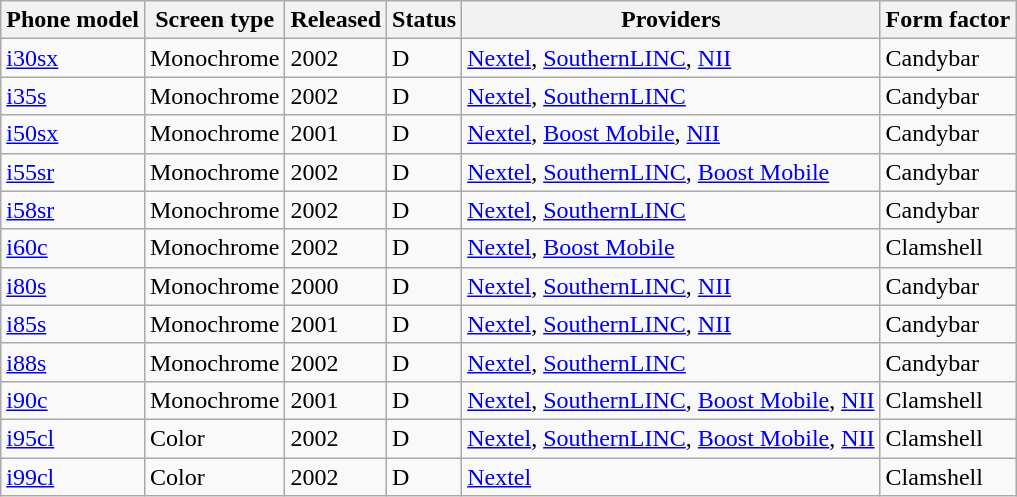<table class="wikitable sortable">
<tr>
<th><strong>Phone model</strong></th>
<th><strong>Screen type</strong></th>
<th><strong>Released</strong></th>
<th><strong>Status</strong></th>
<th><strong>Providers</strong></th>
<th><strong>Form factor</strong></th>
</tr>
<tr>
<td><a href='#'>i30sx</a></td>
<td>Monochrome</td>
<td>2002</td>
<td>D</td>
<td><a href='#'>Nextel</a>, <a href='#'>SouthernLINC</a>, <a href='#'>NII</a></td>
<td>Candybar</td>
</tr>
<tr>
<td><a href='#'>i35s</a></td>
<td>Monochrome</td>
<td>2002</td>
<td>D</td>
<td><a href='#'>Nextel</a>, <a href='#'>SouthernLINC</a></td>
<td>Candybar</td>
</tr>
<tr>
<td><a href='#'>i50sx</a></td>
<td>Monochrome</td>
<td>2001</td>
<td>D</td>
<td><a href='#'>Nextel</a>, <a href='#'>Boost Mobile</a>, <a href='#'>NII</a></td>
<td>Candybar</td>
</tr>
<tr>
<td><a href='#'>i55sr</a></td>
<td>Monochrome</td>
<td>2002</td>
<td>D</td>
<td><a href='#'>Nextel</a>, <a href='#'>SouthernLINC</a>, <a href='#'>Boost Mobile</a></td>
<td>Candybar</td>
</tr>
<tr>
<td><a href='#'>i58sr</a></td>
<td>Monochrome</td>
<td>2002</td>
<td>D</td>
<td><a href='#'>Nextel</a>, <a href='#'>SouthernLINC</a></td>
<td>Candybar</td>
</tr>
<tr>
<td><a href='#'>i60c</a></td>
<td>Monochrome</td>
<td>2002</td>
<td>D</td>
<td><a href='#'>Nextel</a>, <a href='#'>Boost Mobile</a></td>
<td>Clamshell</td>
</tr>
<tr>
<td><a href='#'>i80s</a></td>
<td>Monochrome</td>
<td>2000</td>
<td>D</td>
<td><a href='#'>Nextel</a>, <a href='#'>SouthernLINC</a>, <a href='#'>NII</a></td>
<td>Candybar</td>
</tr>
<tr>
<td><a href='#'>i85s</a></td>
<td>Monochrome</td>
<td>2001</td>
<td>D</td>
<td><a href='#'>Nextel</a>, <a href='#'>SouthernLINC</a>, <a href='#'>NII</a></td>
<td>Candybar</td>
</tr>
<tr>
<td><a href='#'>i88s</a></td>
<td>Monochrome</td>
<td>2002</td>
<td>D</td>
<td><a href='#'>Nextel</a>, <a href='#'>SouthernLINC</a></td>
<td>Candybar</td>
</tr>
<tr>
<td><a href='#'>i90c</a></td>
<td>Monochrome</td>
<td>2001</td>
<td>D</td>
<td><a href='#'>Nextel</a>, <a href='#'>SouthernLINC</a>, <a href='#'>Boost Mobile</a>, <a href='#'>NII</a></td>
<td>Clamshell</td>
</tr>
<tr>
<td><a href='#'>i95cl</a></td>
<td>Color</td>
<td>2002</td>
<td>D</td>
<td><a href='#'>Nextel</a>, <a href='#'>SouthernLINC</a>, <a href='#'>Boost Mobile</a>, <a href='#'>NII</a></td>
<td>Clamshell</td>
</tr>
<tr>
<td><a href='#'>i99cl</a></td>
<td>Color</td>
<td>2002</td>
<td>D</td>
<td><a href='#'>Nextel</a></td>
<td>Clamshell</td>
</tr>
</table>
